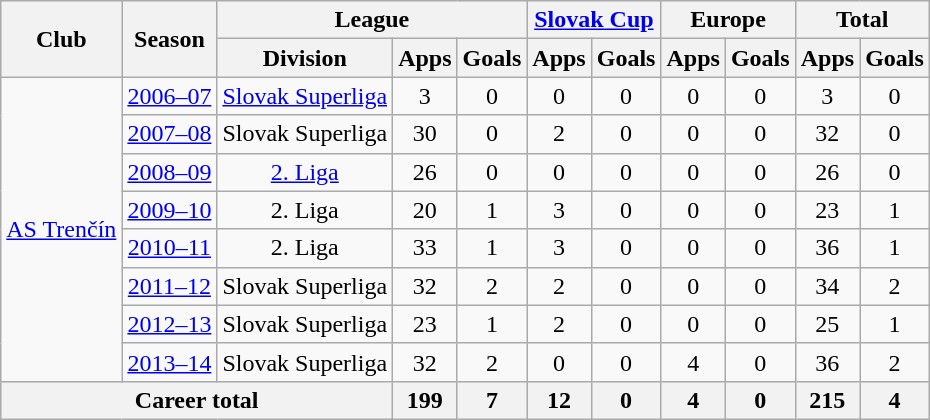<table class="wikitable" style="text-align: center;">
<tr>
<th rowspan="2">Club</th>
<th rowspan="2">Season</th>
<th colspan="3">League</th>
<th colspan="2"><a href='#'>Slovak Cup</a></th>
<th colspan="2">Europe</th>
<th colspan="2">Total</th>
</tr>
<tr>
<th>Division</th>
<th>Apps</th>
<th>Goals</th>
<th>Apps</th>
<th>Goals</th>
<th>Apps</th>
<th>Goals</th>
<th>Apps</th>
<th>Goals</th>
</tr>
<tr>
<td rowspan="8"><a href='#'>AS Trenčín</a></td>
<td><a href='#'>2006–07</a></td>
<td><a href='#'>Slovak Superliga</a></td>
<td>3</td>
<td>0</td>
<td>0</td>
<td>0</td>
<td>0</td>
<td>0</td>
<td>3</td>
<td>0</td>
</tr>
<tr>
<td><a href='#'>2007–08</a></td>
<td>Slovak Superliga</td>
<td>30</td>
<td>0</td>
<td>2</td>
<td>0</td>
<td>0</td>
<td>0</td>
<td>32</td>
<td>0</td>
</tr>
<tr>
<td><a href='#'>2008–09</a></td>
<td><a href='#'>2. Liga</a></td>
<td>26</td>
<td>0</td>
<td>0</td>
<td>0</td>
<td>0</td>
<td>0</td>
<td>26</td>
<td>0</td>
</tr>
<tr>
<td><a href='#'>2009–10</a></td>
<td>2. Liga</td>
<td>20</td>
<td>1</td>
<td>3</td>
<td>0</td>
<td>0</td>
<td>0</td>
<td>23</td>
<td>1</td>
</tr>
<tr>
<td><a href='#'>2010–11</a></td>
<td>2. Liga</td>
<td>33</td>
<td>1</td>
<td>3</td>
<td>0</td>
<td>0</td>
<td>0</td>
<td>36</td>
<td>1</td>
</tr>
<tr>
<td><a href='#'>2011–12</a></td>
<td>Slovak Superliga</td>
<td>32</td>
<td>2</td>
<td>2</td>
<td>0</td>
<td>0</td>
<td>0</td>
<td>34</td>
<td>2</td>
</tr>
<tr>
<td><a href='#'>2012–13</a></td>
<td>Slovak Superliga</td>
<td>23</td>
<td>1</td>
<td>2</td>
<td>0</td>
<td>0</td>
<td>0</td>
<td>25</td>
<td>1</td>
</tr>
<tr>
<td><a href='#'>2013–14</a></td>
<td>Slovak Superliga</td>
<td>32</td>
<td>2</td>
<td>0</td>
<td>0</td>
<td>4</td>
<td>0</td>
<td>36</td>
<td>2</td>
</tr>
<tr>
<th colspan=3>Career total</th>
<th>199</th>
<th>7</th>
<th>12</th>
<th>0</th>
<th>4</th>
<th>0</th>
<th>215</th>
<th>4</th>
</tr>
</table>
